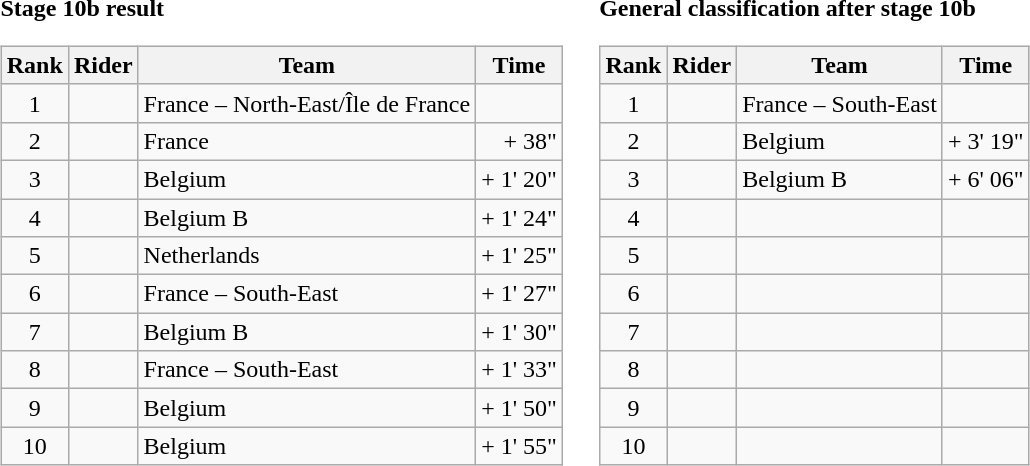<table>
<tr>
<td><strong>Stage 10b result</strong><br><table class="wikitable">
<tr>
<th scope="col">Rank</th>
<th scope="col">Rider</th>
<th scope="col">Team</th>
<th scope="col">Time</th>
</tr>
<tr>
<td style="text-align:center;">1</td>
<td></td>
<td>France – North-East/Île de France</td>
<td style="text-align:right;"></td>
</tr>
<tr>
<td style="text-align:center;">2</td>
<td></td>
<td>France</td>
<td style="text-align:right;">+ 38"</td>
</tr>
<tr>
<td style="text-align:center;">3</td>
<td></td>
<td>Belgium</td>
<td style="text-align:right;">+ 1' 20"</td>
</tr>
<tr>
<td style="text-align:center;">4</td>
<td></td>
<td>Belgium B</td>
<td style="text-align:right;">+ 1' 24"</td>
</tr>
<tr>
<td style="text-align:center;">5</td>
<td></td>
<td>Netherlands</td>
<td style="text-align:right;">+ 1' 25"</td>
</tr>
<tr>
<td style="text-align:center;">6</td>
<td></td>
<td>France – South-East</td>
<td style="text-align:right;">+ 1' 27"</td>
</tr>
<tr>
<td style="text-align:center;">7</td>
<td></td>
<td>Belgium B</td>
<td style="text-align:right;">+ 1' 30"</td>
</tr>
<tr>
<td style="text-align:center;">8</td>
<td></td>
<td>France – South-East</td>
<td style="text-align:right;">+ 1' 33"</td>
</tr>
<tr>
<td style="text-align:center;">9</td>
<td></td>
<td>Belgium</td>
<td style="text-align:right;">+ 1' 50"</td>
</tr>
<tr>
<td style="text-align:center;">10</td>
<td></td>
<td>Belgium</td>
<td style="text-align:right;">+ 1' 55"</td>
</tr>
</table>
</td>
<td></td>
<td><strong>General classification after stage 10b</strong><br><table class="wikitable">
<tr>
<th scope="col">Rank</th>
<th scope="col">Rider</th>
<th scope="col">Team</th>
<th scope="col">Time</th>
</tr>
<tr>
<td style="text-align:center;">1</td>
<td></td>
<td>France – South-East</td>
<td style="text-align:right;"></td>
</tr>
<tr>
<td style="text-align:center;">2</td>
<td></td>
<td>Belgium</td>
<td style="text-align:right;">+ 3' 19"</td>
</tr>
<tr>
<td style="text-align:center;">3</td>
<td></td>
<td>Belgium B</td>
<td style="text-align:right;">+ 6' 06"</td>
</tr>
<tr>
<td style="text-align:center;">4</td>
<td></td>
<td></td>
<td></td>
</tr>
<tr>
<td style="text-align:center;">5</td>
<td></td>
<td></td>
<td></td>
</tr>
<tr>
<td style="text-align:center;">6</td>
<td></td>
<td></td>
<td></td>
</tr>
<tr>
<td style="text-align:center;">7</td>
<td></td>
<td></td>
<td></td>
</tr>
<tr>
<td style="text-align:center;">8</td>
<td></td>
<td></td>
<td></td>
</tr>
<tr>
<td style="text-align:center;">9</td>
<td></td>
<td></td>
<td></td>
</tr>
<tr>
<td style="text-align:center;">10</td>
<td></td>
<td></td>
<td></td>
</tr>
</table>
</td>
</tr>
</table>
